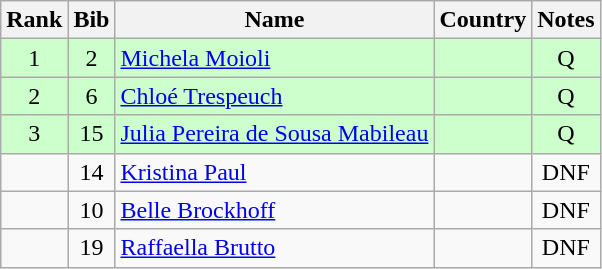<table class="wikitable" style="text-align:center;">
<tr>
<th>Rank</th>
<th>Bib</th>
<th>Name</th>
<th>Country</th>
<th>Notes</th>
</tr>
<tr bgcolor=ccffcc>
<td>1</td>
<td>2</td>
<td align=left><a href='#'>Michela Moioli</a></td>
<td align=left></td>
<td>Q</td>
</tr>
<tr bgcolor=ccffcc>
<td>2</td>
<td>6</td>
<td align=left><a href='#'>Chloé Trespeuch</a></td>
<td align=left></td>
<td>Q</td>
</tr>
<tr bgcolor=ccffcc>
<td>3</td>
<td>15</td>
<td align=left><a href='#'>Julia Pereira de Sousa Mabileau</a></td>
<td align=left></td>
<td>Q</td>
</tr>
<tr>
<td></td>
<td>14</td>
<td align=left><a href='#'>Kristina Paul</a></td>
<td align=left></td>
<td>DNF</td>
</tr>
<tr>
<td></td>
<td>10</td>
<td align=left><a href='#'>Belle Brockhoff</a></td>
<td align=left></td>
<td>DNF</td>
</tr>
<tr>
<td></td>
<td>19</td>
<td align=left><a href='#'>Raffaella Brutto</a></td>
<td align=left></td>
<td>DNF</td>
</tr>
</table>
